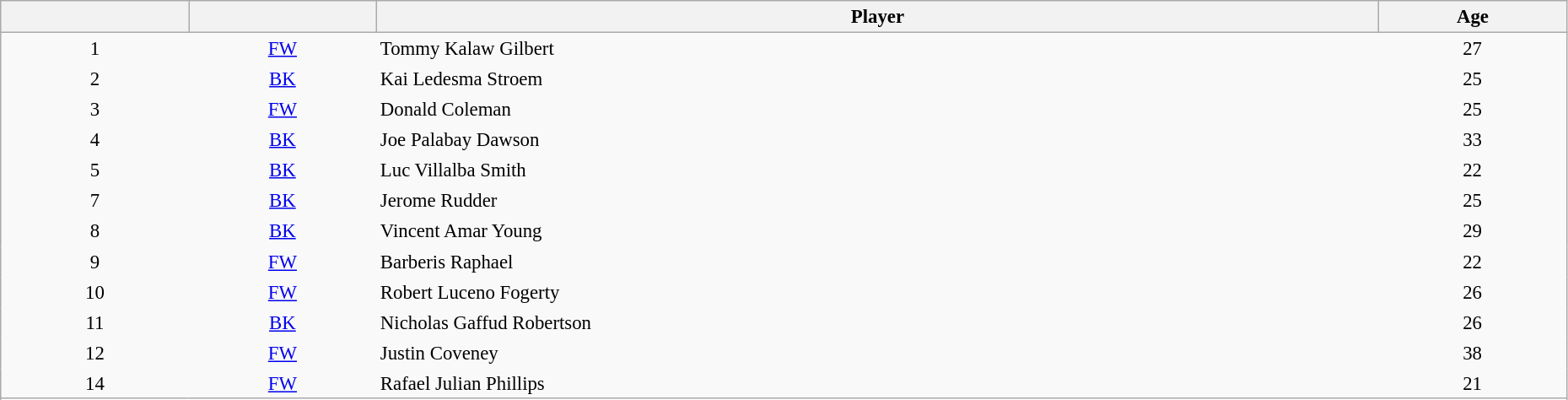<table class="sortable wikitable plainrowheaders" style="font-size:95%; width: 98%">
<tr>
<th scope="col" style="width:12%"></th>
<th scope="col" style="width:12%"></th>
<th scope="col">Player</th>
<th scope="col" style="width:12%">Age</th>
</tr>
<tr>
<td style="text-align:center; border:0">1</td>
<td style="text-align:center; border:0"><a href='#'>FW</a></td>
<td style="text-align:left; border:0">Tommy Kalaw Gilbert</td>
<td style="text-align:center; border:0">27</td>
</tr>
<tr>
<td style="text-align:center; border:0">2</td>
<td style="text-align:center; border:0"><a href='#'>BK</a></td>
<td style="text-align:left; border:0">Kai Ledesma Stroem</td>
<td style="text-align:center; border:0">25</td>
</tr>
<tr>
<td style="text-align:center; border:0">3</td>
<td style="text-align:center; border:0"><a href='#'>FW</a></td>
<td style="text-align:left; border:0">Donald Coleman</td>
<td style="text-align:center; border:0">25</td>
</tr>
<tr>
<td style="text-align:center; border:0">4</td>
<td style="text-align:center; border:0"><a href='#'>BK</a></td>
<td style="text-align:left; border:0">Joe Palabay Dawson</td>
<td style="text-align:center; border:0">33</td>
</tr>
<tr>
<td style="text-align:center; border:0">5</td>
<td style="text-align:center; border:0"><a href='#'>BK</a></td>
<td style="text-align:left; border:0">Luc Villalba Smith</td>
<td style="text-align:center; border:0">22</td>
</tr>
<tr>
<td style="text-align:center; border:0">7</td>
<td style="text-align:center; border:0"><a href='#'>BK</a></td>
<td style="text-align:left; border:0">Jerome Rudder</td>
<td style="text-align:center; border:0">25</td>
</tr>
<tr>
<td style="text-align:center; border:0">8</td>
<td style="text-align:center; border:0"><a href='#'>BK</a></td>
<td style="text-align:left; border:0">Vincent Amar Young</td>
<td style="text-align:center; border:0">29</td>
</tr>
<tr>
<td style="text-align:center; border:0">9</td>
<td style="text-align:center; border:0"><a href='#'>FW</a></td>
<td style="text-align:left; border:0">Barberis Raphael</td>
<td style="text-align:center; border:0">22</td>
</tr>
<tr>
<td style="text-align:center; border:0">10</td>
<td style="text-align:center; border:0"><a href='#'>FW</a></td>
<td style="text-align:left; border:0">Robert Luceno Fogerty</td>
<td style="text-align:center; border:0">26</td>
</tr>
<tr>
<td style="text-align:center; border:0">11</td>
<td style="text-align:center; border:0"><a href='#'>BK</a></td>
<td style="text-align:left; border:0">Nicholas Gaffud Robertson</td>
<td style="text-align:center; border:0">26</td>
</tr>
<tr>
<td style="text-align:center; border:0">12</td>
<td style="text-align:center; border:0"><a href='#'>FW</a></td>
<td style="text-align:left; border:0">Justin Coveney</td>
<td style="text-align:center; border:0">38</td>
</tr>
<tr>
<td style="text-align:center; border:0">14</td>
<td style="text-align:center; border:0"><a href='#'>FW</a></td>
<td style="text-align:left; border:0">Rafael Julian Phillips</td>
<td style="text-align:center; border:0">21</td>
</tr>
<tr>
</tr>
</table>
